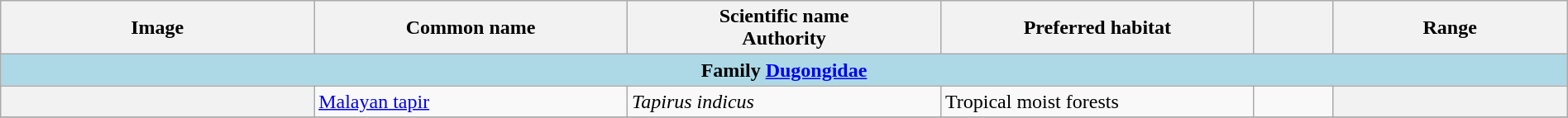<table width=100% class="wikitable unsortable plainrowheaders">
<tr>
<th width="20%" style="text-align: center;">Image</th>
<th width="20%">Common name</th>
<th width="20%">Scientific name<br>Authority</th>
<th width="20%">Preferred habitat</th>
<th width="5%"></th>
<th width="15%">Range</th>
</tr>
<tr>
<td style="text-align:center;background:lightblue;" colspan=6><strong>Family <a href='#'>Dugongidae</a></strong></td>
</tr>
<tr>
<th style="text-align: center;"></th>
<td><a href='#'>Malayan tapir</a></td>
<td><em>Tapirus indicus</em><br></td>
<td>Tropical moist forests</td>
<td><br></td>
<th style="text-align: center;"></th>
</tr>
<tr>
</tr>
</table>
